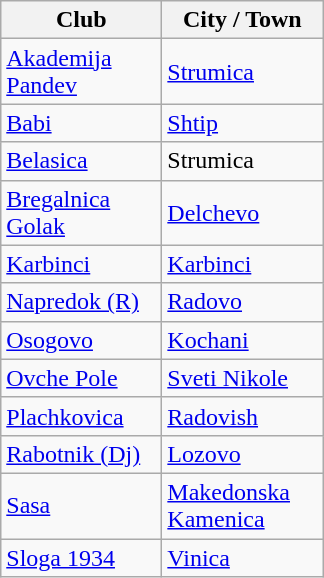<table class="wikitable sortable">
<tr>
<th width="100px">Club</th>
<th width="100px">City / Town</th>
</tr>
<tr>
<td><a href='#'>Akademija Pandev</a></td>
<td><a href='#'>Strumica</a></td>
</tr>
<tr>
<td><a href='#'>Babi</a></td>
<td><a href='#'>Shtip</a></td>
</tr>
<tr>
<td><a href='#'>Belasica</a></td>
<td>Strumica</td>
</tr>
<tr>
<td><a href='#'>Bregalnica Golak</a></td>
<td><a href='#'>Delchevo</a></td>
</tr>
<tr>
<td><a href='#'>Karbinci</a></td>
<td><a href='#'>Karbinci</a></td>
</tr>
<tr>
<td><a href='#'>Napredok (R)</a></td>
<td><a href='#'>Radovo</a></td>
</tr>
<tr>
<td><a href='#'>Osogovo</a></td>
<td><a href='#'>Kochani</a></td>
</tr>
<tr>
<td><a href='#'>Ovche Pole</a></td>
<td><a href='#'>Sveti Nikole</a></td>
</tr>
<tr>
<td><a href='#'>Plachkovica</a></td>
<td><a href='#'>Radovish</a></td>
</tr>
<tr>
<td><a href='#'>Rabotnik (Dj)</a></td>
<td><a href='#'>Lozovo</a></td>
</tr>
<tr>
<td><a href='#'>Sasa</a></td>
<td><a href='#'>Makedonska Kamenica</a></td>
</tr>
<tr>
<td><a href='#'>Sloga 1934</a></td>
<td><a href='#'>Vinica</a></td>
</tr>
</table>
